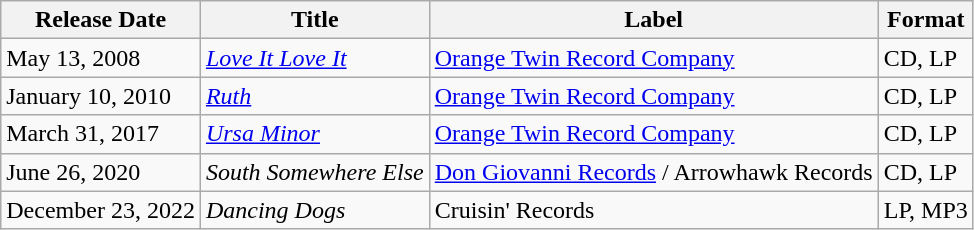<table class="wikitable">
<tr>
<th>Release Date</th>
<th>Title</th>
<th>Label</th>
<th>Format</th>
</tr>
<tr>
<td>May 13, 2008</td>
<td><em><a href='#'>Love It Love It</a></em></td>
<td><a href='#'>Orange Twin Record Company</a></td>
<td>CD, LP</td>
</tr>
<tr>
<td>January 10, 2010</td>
<td><em><a href='#'>Ruth</a></em></td>
<td><a href='#'>Orange Twin Record Company</a></td>
<td>CD, LP</td>
</tr>
<tr>
<td>March 31, 2017</td>
<td><em><a href='#'>Ursa Minor</a></em></td>
<td><a href='#'>Orange Twin Record Company</a></td>
<td>CD, LP</td>
</tr>
<tr>
<td>June 26, 2020</td>
<td><em>South Somewhere Else</em></td>
<td><a href='#'>Don Giovanni Records</a> / Arrowhawk Records</td>
<td>CD, LP</td>
</tr>
<tr>
<td>December 23, 2022</td>
<td><em>Dancing Dogs</em></td>
<td>Cruisin' Records</td>
<td>LP, MP3</td>
</tr>
</table>
